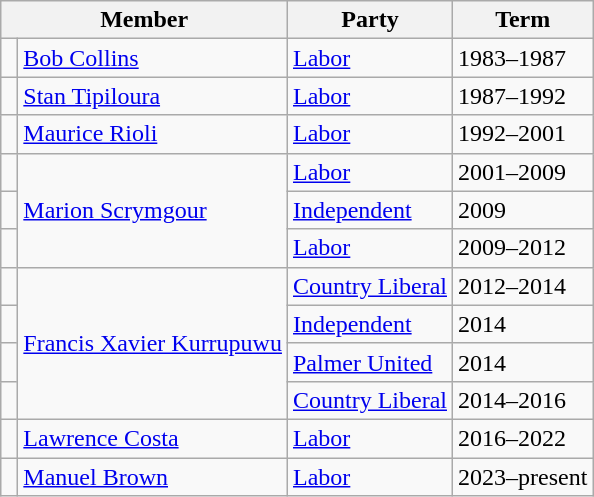<table class="wikitable">
<tr>
<th colspan="2">Member</th>
<th>Party</th>
<th>Term</th>
</tr>
<tr>
<td> </td>
<td><a href='#'>Bob Collins</a></td>
<td><a href='#'>Labor</a></td>
<td>1983–1987</td>
</tr>
<tr>
<td> </td>
<td><a href='#'>Stan Tipiloura</a></td>
<td><a href='#'>Labor</a></td>
<td>1987–1992</td>
</tr>
<tr>
<td> </td>
<td><a href='#'>Maurice Rioli</a></td>
<td><a href='#'>Labor</a></td>
<td>1992–2001</td>
</tr>
<tr>
<td> </td>
<td rowspan="3"><a href='#'>Marion Scrymgour</a></td>
<td><a href='#'>Labor</a></td>
<td>2001–2009</td>
</tr>
<tr>
<td> </td>
<td><a href='#'>Independent</a></td>
<td>2009</td>
</tr>
<tr>
<td> </td>
<td><a href='#'>Labor</a></td>
<td>2009–2012</td>
</tr>
<tr>
<td> </td>
<td rowspan="4"><a href='#'>Francis Xavier Kurrupuwu</a></td>
<td><a href='#'>Country Liberal</a></td>
<td>2012–2014</td>
</tr>
<tr>
<td> </td>
<td><a href='#'>Independent</a></td>
<td>2014</td>
</tr>
<tr>
<td> </td>
<td><a href='#'>Palmer United</a></td>
<td>2014</td>
</tr>
<tr>
<td> </td>
<td><a href='#'>Country Liberal</a></td>
<td>2014–2016</td>
</tr>
<tr>
<td> </td>
<td><a href='#'>Lawrence Costa</a></td>
<td><a href='#'>Labor</a></td>
<td>2016–2022</td>
</tr>
<tr>
<td> </td>
<td><a href='#'>Manuel Brown</a></td>
<td><a href='#'>Labor</a></td>
<td>2023–present</td>
</tr>
</table>
